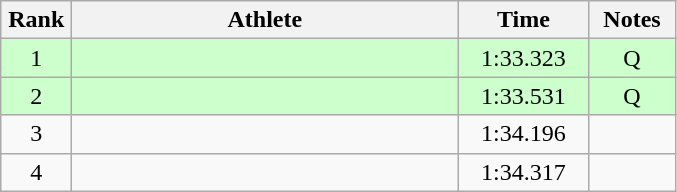<table class=wikitable style="text-align:center">
<tr>
<th width=40>Rank</th>
<th width=250>Athlete</th>
<th width=80>Time</th>
<th width=50>Notes</th>
</tr>
<tr bgcolor="ccffcc">
<td>1</td>
<td align=left></td>
<td>1:33.323</td>
<td>Q</td>
</tr>
<tr bgcolor="ccffcc">
<td>2</td>
<td align=left></td>
<td>1:33.531</td>
<td>Q</td>
</tr>
<tr>
<td>3</td>
<td align=left></td>
<td>1:34.196</td>
<td></td>
</tr>
<tr>
<td>4</td>
<td align=left></td>
<td>1:34.317</td>
<td></td>
</tr>
</table>
